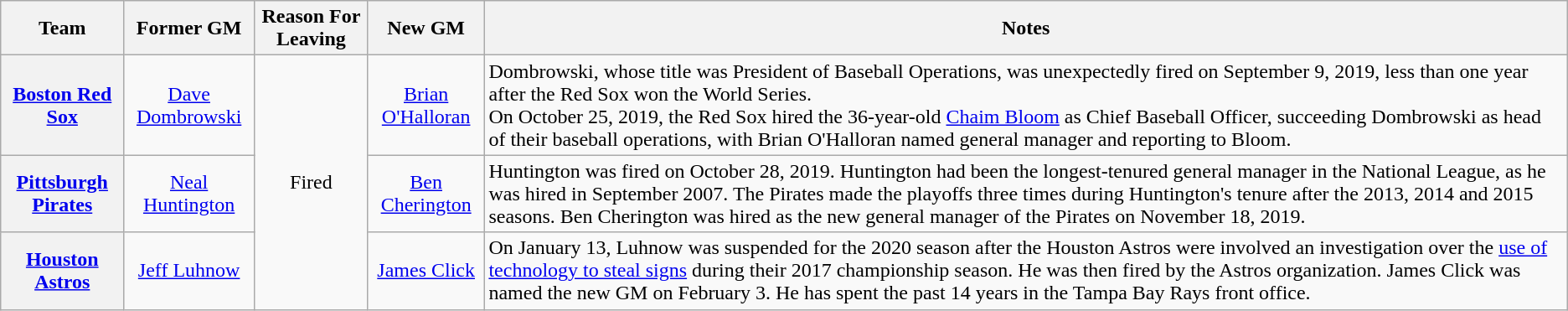<table class="wikitable plainrowheaders" style="text-align:center;">
<tr>
<th scope="col">Team</th>
<th scope="col">Former GM</th>
<th scope="col">Reason For Leaving</th>
<th scope="col">New GM</th>
<th scope="col">Notes</th>
</tr>
<tr>
<th scope="row" style="text-align:center;"><a href='#'>Boston Red Sox</a></th>
<td><a href='#'>Dave Dombrowski</a></td>
<td rowspan="3">Fired</td>
<td><a href='#'>Brian O'Halloran</a></td>
<td style="text-align:left;">Dombrowski, whose title was President of Baseball Operations, was unexpectedly fired on September 9, 2019, less than one year after the Red Sox won the World Series.<br>On October 25, 2019, the Red Sox hired the 36-year-old <a href='#'>Chaim Bloom</a> as Chief Baseball Officer, succeeding Dombrowski as head of their baseball operations, with Brian O'Halloran named general manager and reporting to Bloom.</td>
</tr>
<tr>
<th scope="row" style="text-align:center;"><a href='#'>Pittsburgh Pirates</a></th>
<td><a href='#'>Neal Huntington</a></td>
<td><a href='#'>Ben Cherington</a></td>
<td style="text-align:left;">Huntington was fired on October 28, 2019.  Huntington had been the longest-tenured general manager in the National League, as he was hired in September 2007.  The Pirates made the playoffs three times during Huntington's tenure after the 2013, 2014 and 2015 seasons. Ben Cherington was hired as the new general manager of the Pirates on November 18, 2019.</td>
</tr>
<tr>
<th scope="row" style="text-align:center;"><a href='#'>Houston Astros</a></th>
<td><a href='#'>Jeff Luhnow</a></td>
<td><a href='#'>James Click</a></td>
<td style="text-align:left;">On January 13, Luhnow was suspended for the 2020 season after the Houston Astros were involved an investigation over the <a href='#'>use of technology to steal signs</a> during their 2017 championship season.  He was then fired by the Astros organization.  James Click was named the new GM on February 3.  He has spent the past 14 years in the Tampa Bay Rays front office.</td>
</tr>
</table>
